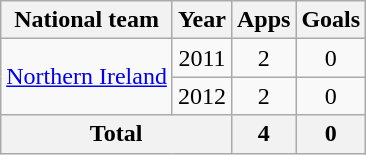<table class=wikitable style="text-align: center">
<tr>
<th>National team</th>
<th>Year</th>
<th>Apps</th>
<th>Goals</th>
</tr>
<tr>
<td rowspan=2><a href='#'>Northern Ireland</a></td>
<td>2011</td>
<td>2</td>
<td>0</td>
</tr>
<tr>
<td>2012</td>
<td>2</td>
<td>0</td>
</tr>
<tr>
<th colspan=2>Total</th>
<th>4</th>
<th>0</th>
</tr>
</table>
